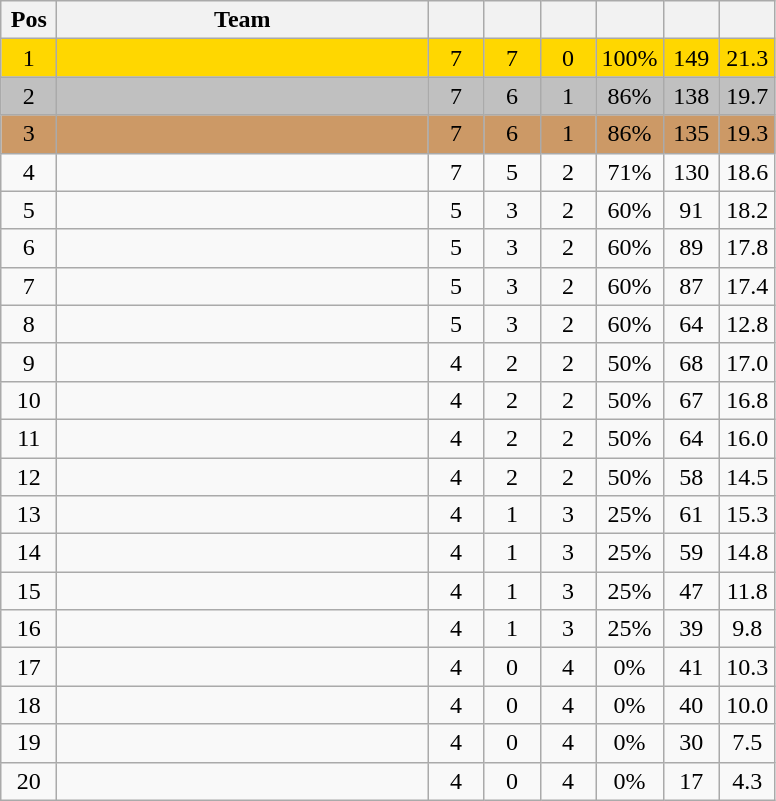<table class="wikitable" style="text-align:center">
<tr>
<th width=30>Pos</th>
<th width=240>Team</th>
<th width=30></th>
<th width=30></th>
<th width=30></th>
<th width=30></th>
<th width=30></th>
<th width=30></th>
</tr>
<tr bgcolor=gold>
<td>1</td>
<td align=left></td>
<td>7</td>
<td>7</td>
<td>0</td>
<td>100%</td>
<td>149</td>
<td>21.3</td>
</tr>
<tr bgcolor=silver>
<td>2</td>
<td align=left></td>
<td>7</td>
<td>6</td>
<td>1</td>
<td>86%</td>
<td>138</td>
<td>19.7</td>
</tr>
<tr bgcolor=cc9966>
<td>3</td>
<td align=left></td>
<td>7</td>
<td>6</td>
<td>1</td>
<td>86%</td>
<td>135</td>
<td>19.3</td>
</tr>
<tr>
<td>4</td>
<td align=left></td>
<td>7</td>
<td>5</td>
<td>2</td>
<td>71%</td>
<td>130</td>
<td>18.6</td>
</tr>
<tr>
<td>5</td>
<td align=left></td>
<td>5</td>
<td>3</td>
<td>2</td>
<td>60%</td>
<td>91</td>
<td>18.2</td>
</tr>
<tr>
<td>6</td>
<td align=left></td>
<td>5</td>
<td>3</td>
<td>2</td>
<td>60%</td>
<td>89</td>
<td>17.8</td>
</tr>
<tr>
<td>7</td>
<td align=left></td>
<td>5</td>
<td>3</td>
<td>2</td>
<td>60%</td>
<td>87</td>
<td>17.4</td>
</tr>
<tr>
<td>8</td>
<td align=left></td>
<td>5</td>
<td>3</td>
<td>2</td>
<td>60%</td>
<td>64</td>
<td>12.8</td>
</tr>
<tr>
<td>9</td>
<td align=left></td>
<td>4</td>
<td>2</td>
<td>2</td>
<td>50%</td>
<td>68</td>
<td>17.0</td>
</tr>
<tr>
<td>10</td>
<td align=left></td>
<td>4</td>
<td>2</td>
<td>2</td>
<td>50%</td>
<td>67</td>
<td>16.8</td>
</tr>
<tr>
<td>11</td>
<td align=left></td>
<td>4</td>
<td>2</td>
<td>2</td>
<td>50%</td>
<td>64</td>
<td>16.0</td>
</tr>
<tr>
<td>12</td>
<td align=left></td>
<td>4</td>
<td>2</td>
<td>2</td>
<td>50%</td>
<td>58</td>
<td>14.5</td>
</tr>
<tr>
<td>13</td>
<td align=left></td>
<td>4</td>
<td>1</td>
<td>3</td>
<td>25%</td>
<td>61</td>
<td>15.3</td>
</tr>
<tr>
<td>14</td>
<td align=left></td>
<td>4</td>
<td>1</td>
<td>3</td>
<td>25%</td>
<td>59</td>
<td>14.8</td>
</tr>
<tr>
<td>15</td>
<td align=left></td>
<td>4</td>
<td>1</td>
<td>3</td>
<td>25%</td>
<td>47</td>
<td>11.8</td>
</tr>
<tr>
<td>16</td>
<td align=left></td>
<td>4</td>
<td>1</td>
<td>3</td>
<td>25%</td>
<td>39</td>
<td>9.8</td>
</tr>
<tr>
<td>17</td>
<td align=left></td>
<td>4</td>
<td>0</td>
<td>4</td>
<td>0%</td>
<td>41</td>
<td>10.3</td>
</tr>
<tr>
<td>18</td>
<td align=left></td>
<td>4</td>
<td>0</td>
<td>4</td>
<td>0%</td>
<td>40</td>
<td>10.0</td>
</tr>
<tr>
<td>19</td>
<td align=left></td>
<td>4</td>
<td>0</td>
<td>4</td>
<td>0%</td>
<td>30</td>
<td>7.5</td>
</tr>
<tr>
<td>20</td>
<td align=left></td>
<td>4</td>
<td>0</td>
<td>4</td>
<td>0%</td>
<td>17</td>
<td>4.3</td>
</tr>
</table>
